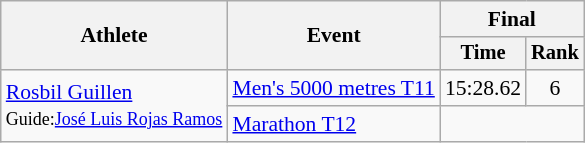<table class=wikitable style=font-size:90%;text-align:center>
<tr>
<th rowspan=2>Athlete</th>
<th rowspan=2>Event</th>
<th colspan=2>Final</th>
</tr>
<tr style=font-size:95%>
<th>Time</th>
<th>Rank</th>
</tr>
<tr>
<td align=left rowspan=2><a href='#'>Rosbil Guillen</a><br><small>Guide:<a href='#'>José Luis Rojas Ramos</a></small></td>
<td align=left><a href='#'>Men's 5000 metres T11</a></td>
<td>15:28.62</td>
<td>6</td>
</tr>
<tr>
<td align=left><a href='#'>Marathon T12</a></td>
<td colspan=2></td>
</tr>
</table>
